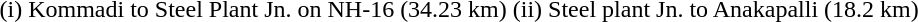<table>
<tr>
<td>(i) Kommadi to Steel Plant Jn. on NH-16 (34.23 km)</td>
<td>(ii) Steel plant Jn. to Anakapalli (18.2 km)</td>
</tr>
</table>
